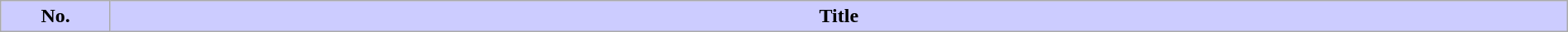<table class="wikitable plainrowheaders" width=100%>
<tr>
<th scope=col width=7% style=background:#CCCCFF>No.</th>
<th scope=col style=background:#CCCCFF>Title<br>








</th>
</tr>
</table>
